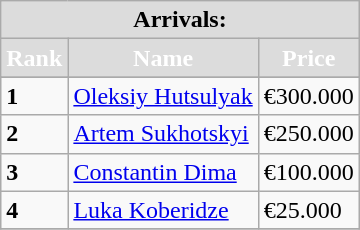<table class="wikitable" style="text-align:left"|>
<tr>
<th colspan=16 style=background:#dcdcdc; text-align:center>Arrivals:</th>
</tr>
<tr>
<th style="color:background; background:#dcdcdc;">Rank</th>
<th style="color:background; background:#dcdcdc;">Name</th>
<th style="color:background; background:#dcdcdc;">Price</th>
</tr>
<tr>
</tr>
<tr>
<td><strong>1</strong></td>
<td> <a href='#'>Oleksiy Hutsulyak</a></td>
<td>€300.000</td>
</tr>
<tr>
<td><strong>2</strong></td>
<td> <a href='#'>Artem Sukhotskyi</a></td>
<td>€250.000</td>
</tr>
<tr>
<td><strong>3</strong></td>
<td> <a href='#'>Constantin Dima</a></td>
<td>€100.000</td>
</tr>
<tr>
<td><strong>4</strong></td>
<td> <a href='#'>Luka Koberidze</a></td>
<td>€25.000</td>
</tr>
<tr>
</tr>
</table>
